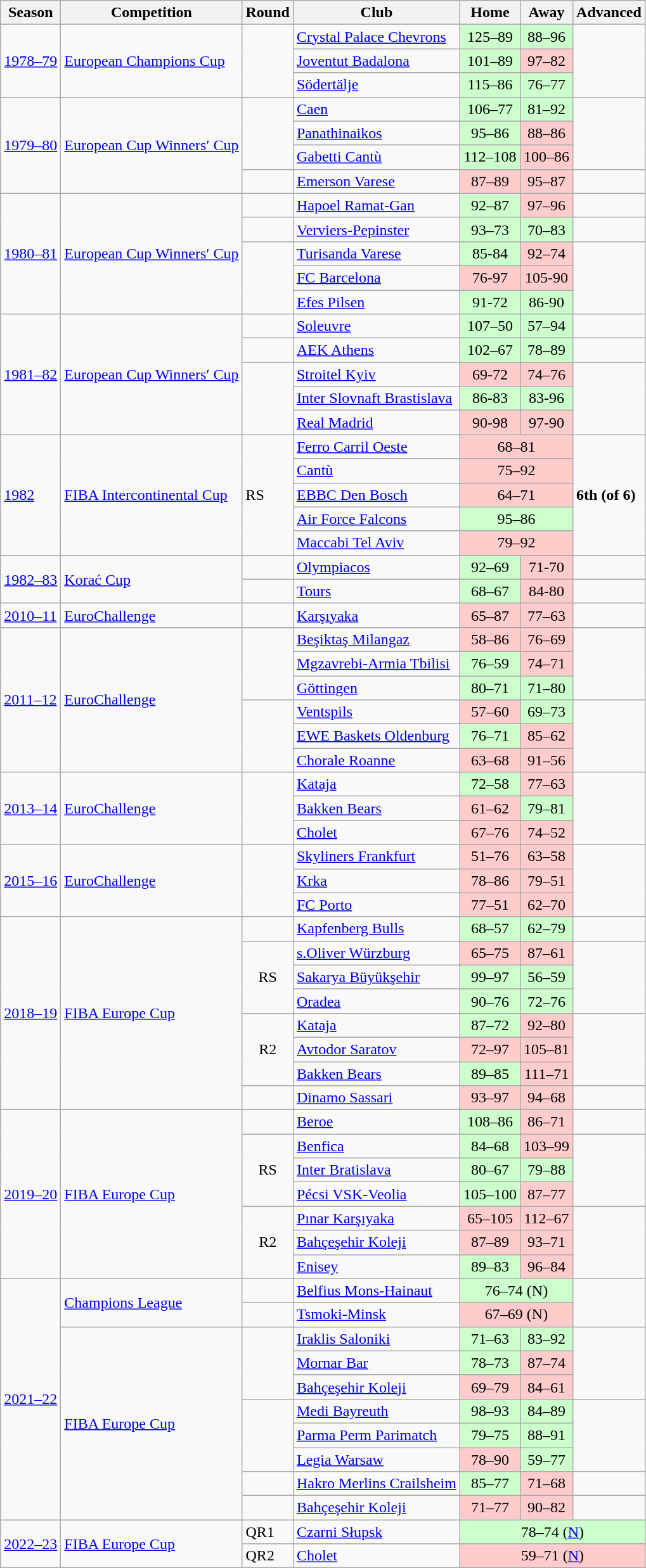<table class="wikitable">
<tr>
<th>Season</th>
<th>Competition</th>
<th>Round</th>
<th>Club</th>
<th>Home</th>
<th>Away</th>
<th>Advanced</th>
</tr>
<tr>
<td rowspan="3"><a href='#'>1978–79</a></td>
<td rowspan="3"><a href='#'>European Champions Cup</a></td>
<td rowspan="3"></td>
<td> <a href='#'>Crystal Palace Chevrons</a></td>
<td style="text-align:center;" bgcolor="#cfc">125–89</td>
<td style="text-align:center;" bgcolor="#cfc">88–96</td>
<td rowspan="3"></td>
</tr>
<tr>
<td> <a href='#'>Joventut Badalona</a></td>
<td style="text-align:center;" bgcolor="#cfc">101–89</td>
<td style="text-align:center;" bgcolor="#fcc">97–82</td>
</tr>
<tr>
<td> <a href='#'>Södertälje</a></td>
<td style="text-align:center;" bgcolor="#cfc">115–86</td>
<td style="text-align:center;" bgcolor="#cfc">76–77</td>
</tr>
<tr>
<td rowspan="4"><a href='#'>1979–80</a></td>
<td rowspan="4"><a href='#'>European Cup Winners′ Cup</a></td>
<td rowspan="3"></td>
<td> <a href='#'>Caen</a></td>
<td style="text-align:center;" bgcolor="#cfc">106–77</td>
<td style="text-align:center;" bgcolor="#cfc">81–92</td>
<td rowspan="3"></td>
</tr>
<tr>
<td> <a href='#'>Panathinaikos</a></td>
<td style="text-align:center;" bgcolor="#cfc">95–86</td>
<td style="text-align:center;" bgcolor="#fcc">88–86</td>
</tr>
<tr>
<td> <a href='#'>Gabetti Cantù</a></td>
<td style="text-align:center;" bgcolor="#cfc">112–108</td>
<td style="text-align:center;" bgcolor="#fcc">100–86</td>
</tr>
<tr>
<td></td>
<td> <a href='#'>Emerson Varese</a></td>
<td style="text-align:center;" bgcolor="#fcc">87–89</td>
<td style="text-align:center;" bgcolor="#fcc">95–87</td>
<td></td>
</tr>
<tr>
<td rowspan="5"><a href='#'>1980–81</a></td>
<td rowspan="5"><a href='#'>European Cup Winners′ Cup</a></td>
<td></td>
<td> <a href='#'>Hapoel Ramat-Gan</a></td>
<td style="text-align:center;" bgcolor="#cfc">92–87</td>
<td style="text-align:center;" bgcolor="#fcc">97–96</td>
<td></td>
</tr>
<tr>
<td></td>
<td> <a href='#'>Verviers-Pepinster</a></td>
<td style="text-align:center;" bgcolor="#cfc">93–73</td>
<td style="text-align:center;" bgcolor="#cfc">70–83</td>
<td></td>
</tr>
<tr>
<td rowspan="3"></td>
<td> <a href='#'>Turisanda Varese</a></td>
<td style="text-align:center;" bgcolor="#cfc">85-84</td>
<td style="text-align:center;" bgcolor="#fcc">92–74</td>
<td rowspan="3"></td>
</tr>
<tr>
<td> <a href='#'>FC Barcelona</a></td>
<td style="text-align:center;" bgcolor="#fcc">76-97</td>
<td style="text-align:center;" bgcolor="#fcc">105-90</td>
</tr>
<tr>
<td> <a href='#'>Efes Pilsen</a></td>
<td style="text-align:center;" bgcolor="#cfc">91-72</td>
<td style="text-align:center;" bgcolor="#cfc">86-90</td>
</tr>
<tr>
<td rowspan="5"><a href='#'>1981–82</a></td>
<td rowspan="5"><a href='#'>European Cup Winners′ Cup</a></td>
<td></td>
<td> <a href='#'>Soleuvre</a></td>
<td style="text-align:center;" bgcolor="#cfc">107–50</td>
<td style="text-align:center;" bgcolor="#cfc">57–94</td>
<td></td>
</tr>
<tr>
<td></td>
<td> <a href='#'>AEK Athens</a></td>
<td style="text-align:center;" bgcolor="#cfc">102–67</td>
<td style="text-align:center;" bgcolor="#cfc">78–89</td>
<td></td>
</tr>
<tr>
<td rowspan="3"></td>
<td> <a href='#'>Stroitel Kyiv</a></td>
<td style="text-align:center;" bgcolor="#fcc">69-72</td>
<td style="text-align:center;" bgcolor="#fcc">74–76</td>
<td rowspan="3"></td>
</tr>
<tr>
<td> <a href='#'>Inter Slovnaft Brastislava</a></td>
<td style="text-align:center;" bgcolor="#cfc">86-83</td>
<td style="text-align:center;" bgcolor="#cfc">83-96</td>
</tr>
<tr>
<td> <a href='#'>Real Madrid</a></td>
<td style="text-align:center;" bgcolor="#fcc">90-98</td>
<td style="text-align:center;" bgcolor="#fcc">97-90</td>
</tr>
<tr>
<td rowspan="5"><a href='#'>1982</a></td>
<td rowspan="5"><a href='#'>FIBA Intercontinental Cup</a></td>
<td rowspan="5">RS</td>
<td> <a href='#'>Ferro Carril Oeste</a></td>
<td colspan="2" style="text-align:center;" bgcolor="#fcc">68–81</td>
<td rowspan="5"><strong>6th (of 6)</strong></td>
</tr>
<tr>
<td> <a href='#'>Cantù</a></td>
<td colspan="2" style="text-align:center;" bgcolor="#fcc">75–92</td>
</tr>
<tr>
<td> <a href='#'>EBBC Den Bosch</a></td>
<td colspan="2" style="text-align:center;" bgcolor="#fcc">64–71</td>
</tr>
<tr>
<td> <a href='#'>Air Force Falcons</a></td>
<td colspan="2" style="text-align:center;" bgcolor="#cfc">95–86</td>
</tr>
<tr>
<td> <a href='#'>Maccabi Tel Aviv</a></td>
<td colspan="2" style="text-align:center;" bgcolor="#fcc">79–92</td>
</tr>
<tr>
<td rowspan="2"><a href='#'>1982–83</a></td>
<td rowspan="2"><a href='#'>Korać Cup</a></td>
<td></td>
<td> <a href='#'>Olympiacos</a></td>
<td style="text-align:center;" bgcolor="#cfc">92–69</td>
<td style="text-align:center;" bgcolor="#fcc">71-70</td>
<td></td>
</tr>
<tr>
<td></td>
<td> <a href='#'>Tours</a></td>
<td style="text-align:center;" bgcolor="#cfc">68–67</td>
<td style="text-align:center;" bgcolor="#fcc">84-80</td>
<td></td>
</tr>
<tr>
<td><a href='#'>2010–11</a></td>
<td><a href='#'>EuroChallenge</a></td>
<td></td>
<td> <a href='#'>Karşıyaka</a></td>
<td style="text-align:center;" bgcolor="#fcc">65–87</td>
<td style="text-align:center;" bgcolor="#fcc">77–63</td>
<td></td>
</tr>
<tr>
<td rowspan="6"><a href='#'>2011–12</a></td>
<td rowspan="6"><a href='#'>EuroChallenge</a></td>
<td rowspan="3"></td>
<td> <a href='#'>Beşiktaş Milangaz</a></td>
<td style="text-align:center;" bgcolor="#fcc">58–86</td>
<td style="text-align:center;" bgcolor="#fcc">76–69</td>
<td rowspan="3"></td>
</tr>
<tr>
<td> <a href='#'>Mgzavrebi-Armia Tbilisi</a></td>
<td style="text-align:center;" bgcolor="#cfc">76–59</td>
<td style="text-align:center;" bgcolor="#fcc">74–71</td>
</tr>
<tr>
<td> <a href='#'>Göttingen</a></td>
<td style="text-align:center;" bgcolor="#cfc">80–71</td>
<td style="text-align:center;" bgcolor="#cfc">71–80</td>
</tr>
<tr>
<td rowspan="3"></td>
<td> <a href='#'>Ventspils</a></td>
<td style="text-align:center;" bgcolor="#fcc">57–60</td>
<td style="text-align:center;" bgcolor="#cfc">69–73</td>
<td rowspan="3"></td>
</tr>
<tr>
<td> <a href='#'>EWE Baskets Oldenburg</a></td>
<td style="text-align:center;" bgcolor="#cfc">76–71</td>
<td style="text-align:center;" bgcolor="#fcc">85–62</td>
</tr>
<tr>
<td> <a href='#'>Chorale Roanne</a></td>
<td style="text-align:center;" bgcolor="#fcc">63–68</td>
<td style="text-align:center;" bgcolor="#fcc">91–56</td>
</tr>
<tr>
<td rowspan="3"><a href='#'>2013–14</a></td>
<td rowspan="3"><a href='#'>EuroChallenge</a></td>
<td rowspan="3"></td>
<td> <a href='#'>Kataja</a></td>
<td style="text-align:center;" bgcolor="#cfc">72–58</td>
<td style="text-align:center;" bgcolor="#fcc">77–63</td>
<td rowspan="3"></td>
</tr>
<tr>
<td> <a href='#'>Bakken Bears</a></td>
<td style="text-align:center;" bgcolor="#fcc">61–62</td>
<td style="text-align:center;" bgcolor="#cfc">79–81</td>
</tr>
<tr>
<td> <a href='#'>Cholet</a></td>
<td style="text-align:center;" bgcolor="#fcc">67–76</td>
<td style="text-align:center;" bgcolor="#fcc">74–52</td>
</tr>
<tr>
<td rowspan="3"><a href='#'>2015–16</a></td>
<td rowspan="3"><a href='#'>EuroChallenge</a></td>
<td rowspan="3"></td>
<td> <a href='#'>Skyliners Frankfurt</a></td>
<td style="text-align:center;" bgcolor="#fcc">51–76</td>
<td style="text-align:center;" bgcolor="#fcc">63–58</td>
<td rowspan="3"></td>
</tr>
<tr>
<td> <a href='#'>Krka</a></td>
<td style="text-align:center;" bgcolor="#fcc">78–86</td>
<td style="text-align:center;" bgcolor="#fcc">79–51</td>
</tr>
<tr>
<td> <a href='#'>FC Porto</a></td>
<td style="text-align:center;" bgcolor="#fcc">77–51</td>
<td style="text-align:center;" bgcolor="#fcc">62–70</td>
</tr>
<tr>
<td rowspan="8"><a href='#'>2018–19</a></td>
<td rowspan="8"><a href='#'>FIBA Europe Cup</a></td>
<td></td>
<td> <a href='#'>Kapfenberg Bulls</a></td>
<td style="text-align:center;" bgcolor="#cfc">68–57</td>
<td style="text-align:center;" bgcolor="#cfc">62–79</td>
<td></td>
</tr>
<tr>
<td rowspan="3" style="text-align:center;">RS</td>
<td> <a href='#'>s.Oliver Würzburg</a></td>
<td style="text-align:center;" bgcolor="#fcc">65–75</td>
<td style="text-align:center;" bgcolor="#fcc">87–61</td>
<td rowspan="3"></td>
</tr>
<tr>
<td> <a href='#'>Sakarya Büyükşehir</a></td>
<td style="text-align:center;" bgcolor="#cfc">99–97</td>
<td style="text-align:center;" bgcolor="#cfc">56–59</td>
</tr>
<tr>
<td> <a href='#'>Oradea</a></td>
<td style="text-align:center;" bgcolor="#cfc">90–76</td>
<td style="text-align:center;" bgcolor="#cfc">72–76</td>
</tr>
<tr>
<td rowspan="3" style="text-align:center;">R2</td>
<td> <a href='#'>Kataja</a></td>
<td style="text-align:center;" bgcolor="#cfc">87–72</td>
<td style="text-align:center;" bgcolor="#fcc">92–80</td>
<td rowspan="3"></td>
</tr>
<tr>
<td> <a href='#'>Avtodor Saratov</a></td>
<td style="text-align:center;" bgcolor="#fcc">72–97</td>
<td style="text-align:center;" bgcolor="#fcc">105–81</td>
</tr>
<tr>
<td> <a href='#'>Bakken Bears</a></td>
<td style="text-align:center;" bgcolor="#cfc">89–85</td>
<td style="text-align:center;" bgcolor="#fcc">111–71</td>
</tr>
<tr>
<td></td>
<td> <a href='#'>Dinamo Sassari</a></td>
<td style="text-align:center;" bgcolor="#fcc">93–97</td>
<td style="text-align:center;" bgcolor="#fcc">94–68</td>
<td></td>
</tr>
<tr>
<td rowspan="7"><a href='#'>2019–20</a></td>
<td rowspan="7"><a href='#'>FIBA Europe Cup</a></td>
<td></td>
<td> <a href='#'>Beroe</a></td>
<td style="text-align:center;" bgcolor="#cfc">108–86</td>
<td style="text-align:center;" bgcolor="#fcc">86–71</td>
<td></td>
</tr>
<tr>
<td rowspan="3" style="text-align:center;">RS</td>
<td> <a href='#'>Benfica</a></td>
<td style="text-align:center;" bgcolor="#cfc">84–68</td>
<td style="text-align:center;" bgcolor="#fcc">103–99</td>
<td rowspan="3"></td>
</tr>
<tr>
<td> <a href='#'>Inter Bratislava</a></td>
<td style="text-align:center;" bgcolor="#cfc">80–67</td>
<td style="text-align:center;" bgcolor="#cfc">79–88</td>
</tr>
<tr>
<td> <a href='#'>Pécsi VSK-Veolia</a></td>
<td style="text-align:center;" bgcolor="#cfc">105–100</td>
<td style="text-align:center;" bgcolor="#fcc">87–77</td>
</tr>
<tr>
<td rowspan="3" style="text-align:center;">R2</td>
<td> <a href='#'>Pınar Karşıyaka</a></td>
<td style="text-align:center;" bgcolor="#fcc">65–105</td>
<td style="text-align:center;" bgcolor="#fcc">112–67</td>
<td rowspan="3"></td>
</tr>
<tr>
<td> <a href='#'>Bahçeşehir Koleji</a></td>
<td style="text-align:center;" bgcolor="#fcc">87–89</td>
<td style="text-align:center;" bgcolor="#fcc">93–71</td>
</tr>
<tr>
<td> <a href='#'>Enisey</a></td>
<td style="text-align:center;" bgcolor="#cfc">89–83</td>
<td style="text-align:center;" bgcolor="#fcc">96–84</td>
</tr>
<tr>
<td rowspan="10"><a href='#'>2021–22</a></td>
<td rowspan="2"><a href='#'>Champions League</a></td>
<td></td>
<td> <a href='#'>Belfius Mons-Hainaut</a></td>
<td colspan="2" style="text-align:center;" bgcolor="#cfc">76–74 (N)</td>
<td rowspan="2"></td>
</tr>
<tr>
<td></td>
<td> <a href='#'>Tsmoki-Minsk</a></td>
<td colspan="2" style="text-align:center;" bgcolor="#fcc">67–69 (N)</td>
</tr>
<tr>
<td rowspan="8"><a href='#'>FIBA Europe Cup</a></td>
<td rowspan="3"></td>
<td> <a href='#'>Iraklis Saloniki</a></td>
<td style="text-align:center;" bgcolor="#cfc">71–63</td>
<td style="text-align:center;" bgcolor="#cfc">83–92</td>
<td rowspan="3"></td>
</tr>
<tr>
<td> <a href='#'>Mornar Bar</a></td>
<td style="text-align:center;" bgcolor="#cfc">78–73</td>
<td style="text-align:center;" bgcolor="#fcc">87–74</td>
</tr>
<tr>
<td> <a href='#'>Bahçeşehir Koleji</a></td>
<td style="text-align:center;" bgcolor="#fcc">69–79</td>
<td style="text-align:center;" bgcolor="#fcc">84–61</td>
</tr>
<tr>
<td rowspan="3"></td>
<td> <a href='#'>Medi Bayreuth</a></td>
<td style="text-align:center;" bgcolor="#cfc">98–93</td>
<td style="text-align:center;" bgcolor="#cfc">84–89</td>
<td rowspan="3"></td>
</tr>
<tr>
<td> <a href='#'>Parma Perm Parimatch</a></td>
<td style="text-align:center;" bgcolor="#cfc">79–75</td>
<td style="text-align:center;" bgcolor="#cfc">88–91</td>
</tr>
<tr>
<td> <a href='#'>Legia Warsaw</a></td>
<td style="text-align:center;" bgcolor="#fcc">78–90</td>
<td style="text-align:center;" bgcolor="#cfc">59–77</td>
</tr>
<tr>
<td></td>
<td> <a href='#'>Hakro Merlins Crailsheim</a></td>
<td style="text-align:center;" bgcolor="#cfc">85–77</td>
<td style="text-align:center;" bgcolor="#fcc">71–68</td>
<td></td>
</tr>
<tr>
<td></td>
<td> <a href='#'>Bahçeşehir Koleji</a></td>
<td style="text-align:center;" bgcolor="#fcc">71–77</td>
<td style="text-align:center;" bgcolor="#fcc">90–82</td>
<td></td>
</tr>
<tr>
<td rowspan="2"><a href='#'>2022–23</a></td>
<td rowspan="2"><a href='#'>FIBA Europe Cup</a></td>
<td>QR1</td>
<td> <a href='#'>Czarni Słupsk</a></td>
<td colspan=3 style="text-align:center;" bgcolor="#cfc">78–74 (<a href='#'>N</a>)</td>
</tr>
<tr>
<td>QR2</td>
<td> <a href='#'>Cholet</a></td>
<td colspan=3 style="text-align:center;" bgcolor="#fcc">59–71 (<a href='#'>N</a>)</td>
</tr>
</table>
